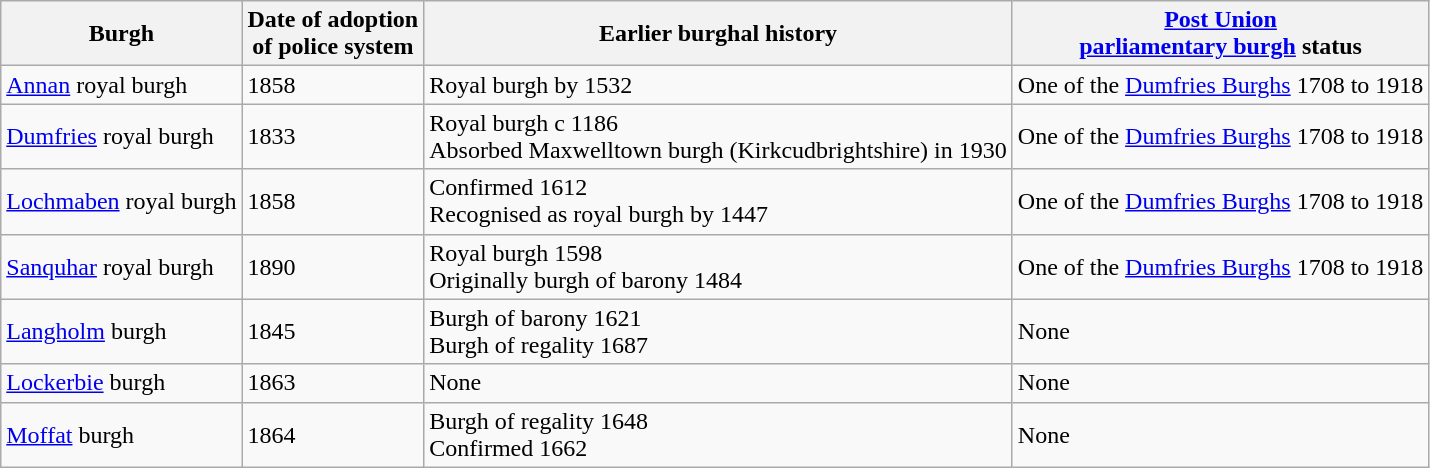<table class="wikitable">
<tr>
<th>Burgh</th>
<th>Date of adoption <br> of police system</th>
<th>Earlier burghal history</th>
<th><a href='#'>Post Union</a> <br> <a href='#'>parliamentary burgh</a> status</th>
</tr>
<tr>
<td><a href='#'>Annan</a> royal burgh</td>
<td>1858</td>
<td>Royal burgh by 1532</td>
<td>One of the <a href='#'>Dumfries Burghs</a> 1708 to 1918</td>
</tr>
<tr>
<td><a href='#'>Dumfries</a> royal burgh</td>
<td>1833</td>
<td>Royal burgh c 1186 <br> Absorbed Maxwelltown burgh (Kirkcudbrightshire) in  1930</td>
<td>One of the <a href='#'>Dumfries Burghs</a> 1708 to 1918</td>
</tr>
<tr>
<td><a href='#'>Lochmaben</a> royal burgh</td>
<td>1858</td>
<td>Confirmed 1612 <br> Recognised as royal burgh by 1447</td>
<td>One of the <a href='#'>Dumfries Burghs</a> 1708 to 1918</td>
</tr>
<tr>
<td><a href='#'>Sanquhar</a> royal burgh</td>
<td>1890</td>
<td>Royal burgh 1598 <br> Originally burgh of barony 1484</td>
<td>One of the <a href='#'>Dumfries Burghs</a> 1708 to 1918</td>
</tr>
<tr>
<td><a href='#'>Langholm</a> burgh</td>
<td>1845</td>
<td>Burgh of barony 1621 <br> Burgh of regality 1687</td>
<td>None</td>
</tr>
<tr>
<td><a href='#'>Lockerbie</a> burgh</td>
<td>1863</td>
<td>None</td>
<td>None</td>
</tr>
<tr>
<td><a href='#'>Moffat</a> burgh</td>
<td>1864</td>
<td>Burgh of regality 1648 <br> Confirmed 1662</td>
<td>None</td>
</tr>
</table>
